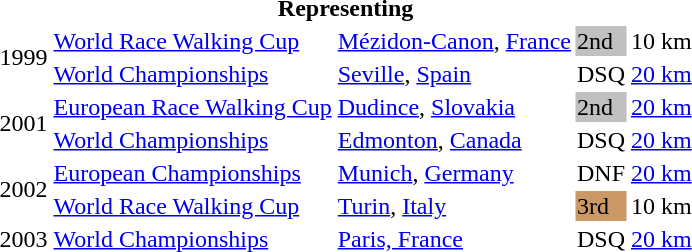<table>
<tr>
<th colspan="5">Representing </th>
</tr>
<tr>
<td rowspan=2>1999</td>
<td><a href='#'>World Race Walking Cup</a></td>
<td><a href='#'>Mézidon-Canon</a>, <a href='#'>France</a></td>
<td bgcolor="silver">2nd</td>
<td>10 km</td>
</tr>
<tr>
<td><a href='#'>World Championships</a></td>
<td><a href='#'>Seville</a>, <a href='#'>Spain</a></td>
<td>DSQ</td>
<td><a href='#'>20 km</a></td>
</tr>
<tr>
<td rowspan=2>2001</td>
<td><a href='#'>European Race Walking Cup</a></td>
<td><a href='#'>Dudince</a>, <a href='#'>Slovakia</a></td>
<td bgcolor="silver">2nd</td>
<td><a href='#'>20 km</a></td>
</tr>
<tr>
<td><a href='#'>World Championships</a></td>
<td><a href='#'>Edmonton</a>, <a href='#'>Canada</a></td>
<td>DSQ</td>
<td><a href='#'>20 km</a></td>
</tr>
<tr>
<td rowspan=2>2002</td>
<td><a href='#'>European Championships</a></td>
<td><a href='#'>Munich</a>, <a href='#'>Germany</a></td>
<td>DNF</td>
<td><a href='#'>20 km</a></td>
</tr>
<tr>
<td><a href='#'>World Race Walking Cup</a></td>
<td><a href='#'>Turin</a>, <a href='#'>Italy</a></td>
<td bgcolor="cc9966">3rd</td>
<td>10 km</td>
</tr>
<tr>
<td>2003</td>
<td><a href='#'>World Championships</a></td>
<td><a href='#'>Paris, France</a></td>
<td>DSQ</td>
<td><a href='#'>20 km</a></td>
</tr>
</table>
